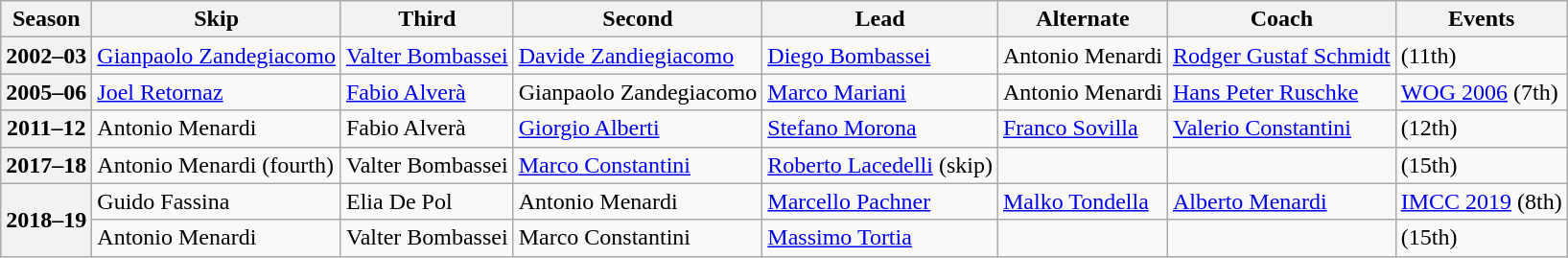<table class="wikitable">
<tr>
<th scope="col">Season</th>
<th scope="col">Skip</th>
<th scope="col">Third</th>
<th scope="col">Second</th>
<th scope="col">Lead</th>
<th scope="col">Alternate</th>
<th scope="col">Coach</th>
<th scope="col">Events</th>
</tr>
<tr>
<th scope="row">2002–03</th>
<td><a href='#'>Gianpaolo Zandegiacomo</a></td>
<td><a href='#'>Valter Bombassei</a></td>
<td><a href='#'>Davide Zandiegiacomo</a></td>
<td><a href='#'>Diego Bombassei</a></td>
<td>Antonio Menardi</td>
<td><a href='#'>Rodger Gustaf Schmidt</a></td>
<td> (11th)</td>
</tr>
<tr>
<th scope="row">2005–06</th>
<td><a href='#'>Joel Retornaz</a></td>
<td><a href='#'>Fabio Alverà</a></td>
<td>Gianpaolo Zandegiacomo</td>
<td><a href='#'>Marco Mariani</a></td>
<td>Antonio Menardi</td>
<td><a href='#'>Hans Peter Ruschke</a></td>
<td><a href='#'>WOG 2006</a> (7th)</td>
</tr>
<tr>
<th scope="row">2011–12</th>
<td>Antonio Menardi</td>
<td>Fabio Alverà</td>
<td><a href='#'>Giorgio Alberti</a></td>
<td><a href='#'>Stefano Morona</a></td>
<td><a href='#'>Franco Sovilla</a></td>
<td><a href='#'>Valerio Constantini</a></td>
<td> (12th)</td>
</tr>
<tr>
<th scope="row">2017–18</th>
<td>Antonio Menardi (fourth)</td>
<td>Valter Bombassei</td>
<td><a href='#'>Marco Constantini</a></td>
<td><a href='#'>Roberto Lacedelli</a> (skip)</td>
<td></td>
<td></td>
<td> (15th)</td>
</tr>
<tr>
<th scope="row" rowspan=2>2018–19</th>
<td>Guido Fassina</td>
<td>Elia De Pol</td>
<td>Antonio Menardi</td>
<td><a href='#'>Marcello Pachner</a></td>
<td><a href='#'>Malko Tondella</a></td>
<td><a href='#'>Alberto Menardi</a></td>
<td><a href='#'>IMCC 2019</a> (8th)</td>
</tr>
<tr>
<td>Antonio Menardi</td>
<td>Valter Bombassei</td>
<td>Marco Constantini</td>
<td><a href='#'>Massimo Tortia</a></td>
<td></td>
<td></td>
<td> (15th)</td>
</tr>
</table>
